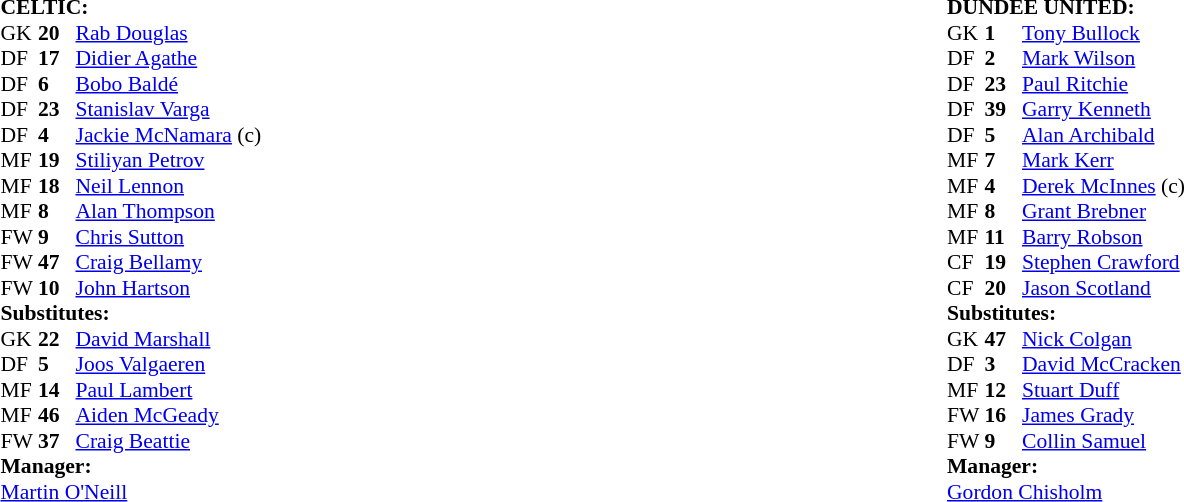<table width="100%">
<tr>
<td valign="top" width="50%"><br><table style="font-size: 90%" cellspacing="0" cellpadding="0">
<tr>
<td colspan="4"><strong>CELTIC:</strong></td>
</tr>
<tr>
<th width="25"></th>
<th width="25"></th>
</tr>
<tr>
<td>GK</td>
<td><strong>20</strong></td>
<td> <a href='#'>Rab Douglas</a></td>
</tr>
<tr>
<td>DF</td>
<td><strong>17</strong></td>
<td> <a href='#'>Didier Agathe</a></td>
</tr>
<tr>
<td>DF</td>
<td><strong>6</strong></td>
<td> <a href='#'>Bobo Baldé</a></td>
</tr>
<tr>
<td>DF</td>
<td><strong>23</strong></td>
<td> <a href='#'>Stanislav Varga</a></td>
<td></td>
</tr>
<tr>
<td>DF</td>
<td><strong>4</strong></td>
<td> <a href='#'>Jackie McNamara</a> (c)</td>
</tr>
<tr>
<td>MF</td>
<td><strong>19</strong></td>
<td> <a href='#'>Stiliyan Petrov</a></td>
</tr>
<tr>
<td>MF</td>
<td><strong>18</strong></td>
<td> <a href='#'>Neil Lennon</a></td>
</tr>
<tr>
<td>MF</td>
<td><strong>8</strong></td>
<td> <a href='#'>Alan Thompson</a></td>
<td></td>
<td></td>
</tr>
<tr>
<td>FW</td>
<td><strong>9</strong></td>
<td> <a href='#'>Chris Sutton</a></td>
</tr>
<tr>
<td>FW</td>
<td><strong>47</strong></td>
<td> <a href='#'>Craig Bellamy</a></td>
</tr>
<tr>
<td>FW</td>
<td><strong>10</strong></td>
<td> <a href='#'>John Hartson</a></td>
<td></td>
<td></td>
</tr>
<tr>
<td colspan=4><strong>Substitutes:</strong></td>
</tr>
<tr>
<td>GK</td>
<td><strong>22</strong></td>
<td> <a href='#'>David Marshall</a></td>
</tr>
<tr>
<td>DF</td>
<td><strong>5</strong></td>
<td> <a href='#'>Joos Valgaeren</a></td>
<td></td>
<td></td>
</tr>
<tr>
<td>MF</td>
<td><strong>14</strong></td>
<td> <a href='#'>Paul Lambert</a></td>
</tr>
<tr>
<td>MF</td>
<td><strong>46</strong></td>
<td> <a href='#'>Aiden McGeady</a></td>
<td></td>
<td></td>
</tr>
<tr>
<td>FW</td>
<td><strong>37</strong></td>
<td> <a href='#'>Craig Beattie</a></td>
</tr>
<tr>
<td colspan=4><strong>Manager:</strong></td>
</tr>
<tr>
<td colspan="4"> <a href='#'>Martin O'Neill</a></td>
</tr>
</table>
</td>
<td valign="top" width="50%"><br><table style="font-size: 90%" cellspacing="0" cellpadding="0">
<tr>
<td colspan="4"><strong>DUNDEE UNITED:</strong></td>
</tr>
<tr>
<th width="25"></th>
<th width="25"></th>
</tr>
<tr>
<td>GK</td>
<td><strong>1</strong></td>
<td> <a href='#'>Tony Bullock</a></td>
</tr>
<tr>
<td>DF</td>
<td><strong>2</strong></td>
<td> <a href='#'>Mark Wilson</a></td>
</tr>
<tr>
<td>DF</td>
<td><strong>23</strong></td>
<td> <a href='#'>Paul Ritchie</a></td>
<td></td>
</tr>
<tr>
<td>DF</td>
<td><strong>39</strong></td>
<td> <a href='#'>Garry Kenneth</a></td>
</tr>
<tr>
<td>DF</td>
<td><strong>5</strong></td>
<td> <a href='#'>Alan Archibald</a></td>
<td></td>
</tr>
<tr>
<td>MF</td>
<td><strong>7</strong></td>
<td> <a href='#'>Mark Kerr</a></td>
</tr>
<tr>
<td>MF</td>
<td><strong>4</strong></td>
<td> <a href='#'>Derek McInnes</a> (c)</td>
<td></td>
<td></td>
</tr>
<tr>
<td>MF</td>
<td><strong>8</strong></td>
<td> <a href='#'>Grant Brebner</a></td>
<td></td>
<td></td>
</tr>
<tr>
<td>MF</td>
<td><strong>11</strong></td>
<td> <a href='#'>Barry Robson</a></td>
<td></td>
</tr>
<tr>
<td>CF</td>
<td><strong>19</strong></td>
<td> <a href='#'>Stephen Crawford</a></td>
<td></td>
<td></td>
</tr>
<tr>
<td>CF</td>
<td><strong>20</strong></td>
<td> <a href='#'>Jason Scotland</a></td>
</tr>
<tr>
<td colspan=4><strong>Substitutes:</strong></td>
</tr>
<tr>
<td>GK</td>
<td><strong>47</strong></td>
<td> <a href='#'>Nick Colgan</a></td>
</tr>
<tr>
<td>DF</td>
<td><strong>3</strong></td>
<td> <a href='#'>David McCracken</a></td>
</tr>
<tr>
<td>MF</td>
<td><strong>12</strong></td>
<td> <a href='#'>Stuart Duff</a></td>
<td></td>
<td></td>
</tr>
<tr>
<td>FW</td>
<td><strong>16</strong></td>
<td> <a href='#'>James Grady</a></td>
<td></td>
<td></td>
</tr>
<tr>
<td>FW</td>
<td><strong>9</strong></td>
<td> <a href='#'>Collin Samuel</a></td>
<td></td>
<td></td>
</tr>
<tr>
<td colspan=4><strong>Manager:</strong></td>
</tr>
<tr>
<td colspan="4"> <a href='#'>Gordon Chisholm</a></td>
</tr>
</table>
</td>
</tr>
</table>
